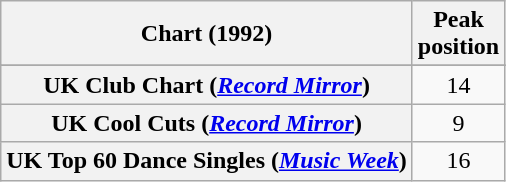<table class="wikitable sortable plainrowheaders" style="text-align:center">
<tr>
<th>Chart (1992)</th>
<th>Peak<br>position</th>
</tr>
<tr>
</tr>
<tr>
<th scope="row">UK Club Chart (<em><a href='#'>Record Mirror</a></em>)</th>
<td>14</td>
</tr>
<tr>
<th scope="row">UK Cool Cuts (<em><a href='#'>Record Mirror</a></em>)</th>
<td>9</td>
</tr>
<tr>
<th scope="row">UK Top 60 Dance Singles (<em><a href='#'>Music Week</a></em>)</th>
<td>16</td>
</tr>
</table>
